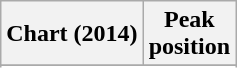<table class="wikitable sortable">
<tr>
<th>Chart (2014)</th>
<th>Peak<br>position</th>
</tr>
<tr>
</tr>
<tr>
</tr>
<tr>
</tr>
<tr>
</tr>
<tr>
</tr>
<tr>
</tr>
<tr>
</tr>
<tr>
</tr>
</table>
